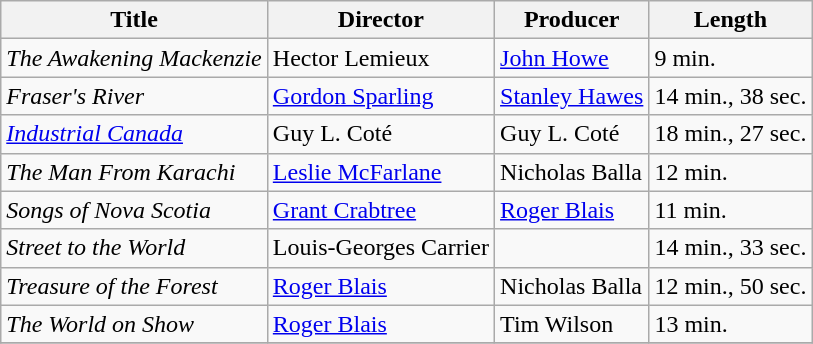<table class=wikitable>
<tr>
<th>Title</th>
<th>Director</th>
<th>Producer</th>
<th>Length</th>
</tr>
<tr>
<td><em>The Awakening Mackenzie</em></td>
<td>Hector Lemieux</td>
<td><a href='#'>John Howe</a></td>
<td>9 min.</td>
</tr>
<tr>
<td><em>Fraser's River</em></td>
<td><a href='#'>Gordon Sparling</a></td>
<td><a href='#'>Stanley Hawes</a></td>
<td>14 min., 38 sec.</td>
</tr>
<tr>
<td><em><a href='#'>Industrial Canada</a></em></td>
<td>Guy L. Coté</td>
<td>Guy L. Coté</td>
<td>18 min., 27 sec.</td>
</tr>
<tr>
<td><em>The Man From Karachi</em></td>
<td><a href='#'>Leslie McFarlane</a></td>
<td>Nicholas Balla</td>
<td>12 min.</td>
</tr>
<tr>
<td><em>Songs of Nova Scotia</em></td>
<td><a href='#'>Grant Crabtree</a></td>
<td><a href='#'>Roger Blais</a></td>
<td>11 min.</td>
</tr>
<tr>
<td><em>Street to the World</em></td>
<td>Louis-Georges Carrier</td>
<td></td>
<td>14 min., 33 sec.</td>
</tr>
<tr>
<td><em>Treasure of the Forest</em></td>
<td><a href='#'>Roger Blais</a></td>
<td>Nicholas Balla</td>
<td>12 min., 50 sec.</td>
</tr>
<tr>
<td><em>The World on Show</em></td>
<td><a href='#'>Roger Blais</a></td>
<td>Tim Wilson</td>
<td>13 min.</td>
</tr>
<tr>
</tr>
</table>
